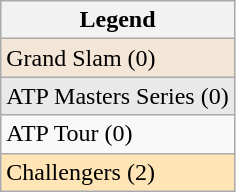<table class=wikitable>
<tr>
<th>Legend</th>
</tr>
<tr bgcolor=f3e6d7>
<td>Grand Slam (0)</td>
</tr>
<tr bgcolor=e9e9e9>
<td>ATP Masters Series (0)</td>
</tr>
<tr bgcolor=>
<td>ATP Tour (0)</td>
</tr>
<tr bgcolor=moccasin>
<td>Challengers (2)</td>
</tr>
</table>
